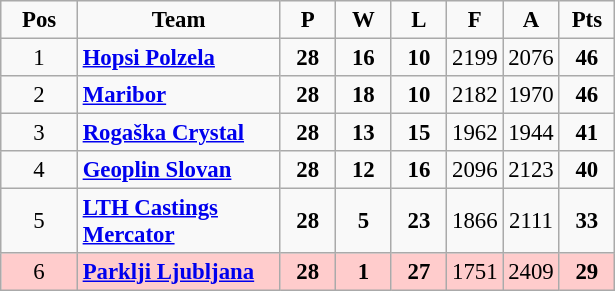<table class="wikitable sortable" style="text-align: center; font-size:95%">
<tr>
<td width="44"><strong>Pos</strong></td>
<td width="128"><strong>Team</strong></td>
<td width="30"><strong>P</strong></td>
<td width="30"><strong>W</strong></td>
<td width="30"><strong>L</strong></td>
<td width="30"><strong>F</strong></td>
<td width="30"><strong>A</strong></td>
<td width="30"><strong>Pts</strong></td>
</tr>
<tr>
<td>1</td>
<td align="left"><strong><a href='#'>Hopsi Polzela</a></strong></td>
<td><strong>28</strong></td>
<td><strong>16</strong></td>
<td><strong>10</strong></td>
<td>2199</td>
<td>2076</td>
<td><strong>46</strong></td>
</tr>
<tr>
<td>2</td>
<td align="left"><strong><a href='#'>Maribor</a></strong></td>
<td><strong>28</strong></td>
<td><strong>18</strong></td>
<td><strong>10</strong></td>
<td>2182</td>
<td>1970</td>
<td><strong>46</strong></td>
</tr>
<tr>
<td>3</td>
<td align="left"><strong><a href='#'>Rogaška Crystal</a></strong></td>
<td><strong>28</strong></td>
<td><strong>13</strong></td>
<td><strong>15</strong></td>
<td>1962</td>
<td>1944</td>
<td><strong>41</strong></td>
</tr>
<tr>
<td>4</td>
<td align="left"><strong><a href='#'>Geoplin Slovan</a></strong></td>
<td><strong>28</strong></td>
<td><strong>12</strong></td>
<td><strong>16</strong></td>
<td>2096</td>
<td>2123</td>
<td><strong>40</strong></td>
</tr>
<tr>
<td>5</td>
<td align="left"><strong><a href='#'>LTH Castings Mercator</a></strong></td>
<td><strong>28</strong></td>
<td><strong>5</strong></td>
<td><strong>23</strong></td>
<td>1866</td>
<td>2111</td>
<td><strong>33</strong></td>
</tr>
<tr bgcolor=FFCCCC>
<td>6</td>
<td align="left"><strong><a href='#'>Parklji Ljubljana</a></strong></td>
<td><strong>28</strong></td>
<td><strong>1</strong></td>
<td><strong>27</strong></td>
<td>1751</td>
<td>2409</td>
<td><strong>29</strong></td>
</tr>
</table>
